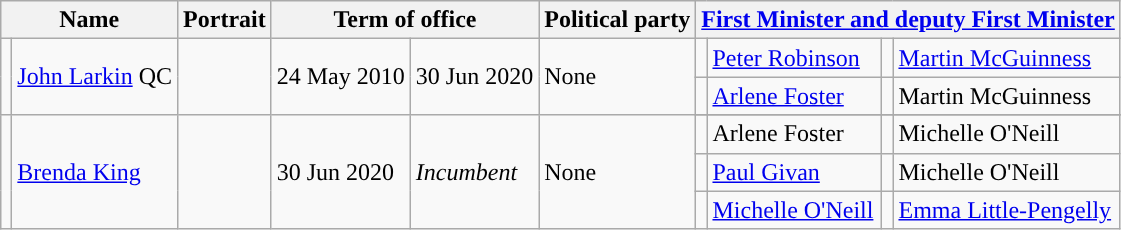<table class="wikitable">
<tr>
<th colspan=2>Name</th>
<th>Portrait</th>
<th colspan=2>Term of office</th>
<th>Political party</th>
<th colspan=4><a href='#'>First Minister and deputy First Minister</a></th>
</tr>
<tr>
<td rowspan=2 style="background-color: "></td>
<td rowspan=2><a href='#'>John Larkin</a> QC</td>
<td rowspan=2></td>
<td rowspan=2>24 May 2010</td>
<td rowspan=2>30 Jun 2020</td>
<td rowspan=2>None</td>
<td style="background-color: "></td>
<td><a href='#'>Peter Robinson</a></td>
<td style="background-color: "></td>
<td><a href='#'>Martin McGuinness</a></td>
</tr>
<tr>
<td style="background-color: "></td>
<td><a href='#'>Arlene Foster</a></td>
<td style="background-color: "></td>
<td>Martin McGuinness</td>
</tr>
<tr>
<td rowspan=4 style="background-color: "></td>
<td rowspan=4><a href='#'>Brenda King</a></td>
<td rowspan=4></td>
<td rowspan=4>30 Jun 2020</td>
<td rowspan=4><em>Incumbent</em></td>
<td rowspan=4>None</td>
</tr>
<tr>
<td style="background-color: "></td>
<td>Arlene Foster</td>
<td style="background-color: "></td>
<td>Michelle O'Neill</td>
</tr>
<tr>
<td style="background-color: "></td>
<td><a href='#'>Paul Givan</a></td>
<td style="background-color: "></td>
<td>Michelle O'Neill</td>
</tr>
<tr>
<td style="background-color: "></td>
<td><a href='#'>Michelle O'Neill</a></td>
<td style="background-color: "></td>
<td><a href='#'>Emma Little-Pengelly</a></td>
</tr>
</table>
